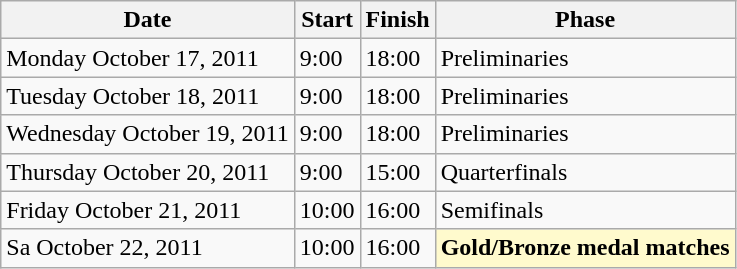<table class=wikitable>
<tr>
<th>Date</th>
<th>Start</th>
<th>Finish</th>
<th>Phase</th>
</tr>
<tr>
<td>Monday October 17, 2011</td>
<td>9:00</td>
<td>18:00</td>
<td>Preliminaries</td>
</tr>
<tr>
<td>Tuesday October 18, 2011</td>
<td>9:00</td>
<td>18:00</td>
<td>Preliminaries</td>
</tr>
<tr>
<td>Wednesday October 19, 2011</td>
<td>9:00</td>
<td>18:00</td>
<td>Preliminaries</td>
</tr>
<tr>
<td>Thursday October 20, 2011</td>
<td>9:00</td>
<td>15:00</td>
<td>Quarterfinals</td>
</tr>
<tr>
<td>Friday October 21, 2011</td>
<td>10:00</td>
<td>16:00</td>
<td>Semifinals</td>
</tr>
<tr>
<td>Sa October 22, 2011</td>
<td>10:00</td>
<td>16:00</td>
<td style=background:lemonchiffon><strong>Gold/Bronze medal matches</strong></td>
</tr>
</table>
